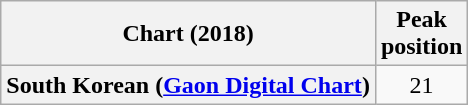<table class="wikitable plainrowheaders" style="text-align:center">
<tr>
<th scope="col">Chart (2018)</th>
<th scope="col">Peak<br>position</th>
</tr>
<tr>
<th scope="row">South Korean (<a href='#'>Gaon Digital Chart</a>)</th>
<td>21</td>
</tr>
</table>
